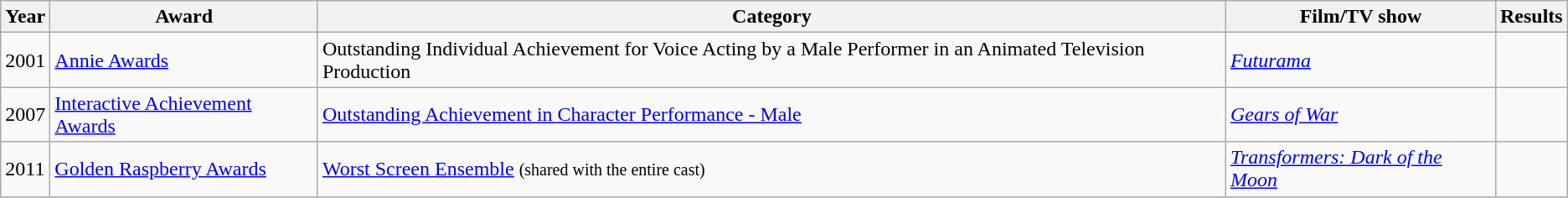<table class="wikitable sortable">
<tr>
<th>Year</th>
<th>Award</th>
<th>Category</th>
<th>Film/TV show</th>
<th>Results</th>
</tr>
<tr>
<td>2001</td>
<td><a href='#'>Annie Awards</a></td>
<td>Outstanding Individual Achievement for Voice Acting by a Male Performer in an Animated Television Production</td>
<td><em><a href='#'>Futurama</a></em></td>
<td></td>
</tr>
<tr>
<td>2007</td>
<td><a href='#'>Interactive Achievement Awards</a></td>
<td><a href='#'>Outstanding Achievement in Character Performance - Male</a></td>
<td><em><a href='#'>Gears of War</a></em></td>
<td></td>
</tr>
<tr>
<td>2011</td>
<td><a href='#'>Golden Raspberry Awards</a></td>
<td><a href='#'>Worst Screen Ensemble</a> <small>(shared with the entire cast)</small></td>
<td><em><a href='#'>Transformers: Dark of the Moon</a></em></td>
<td></td>
</tr>
</table>
